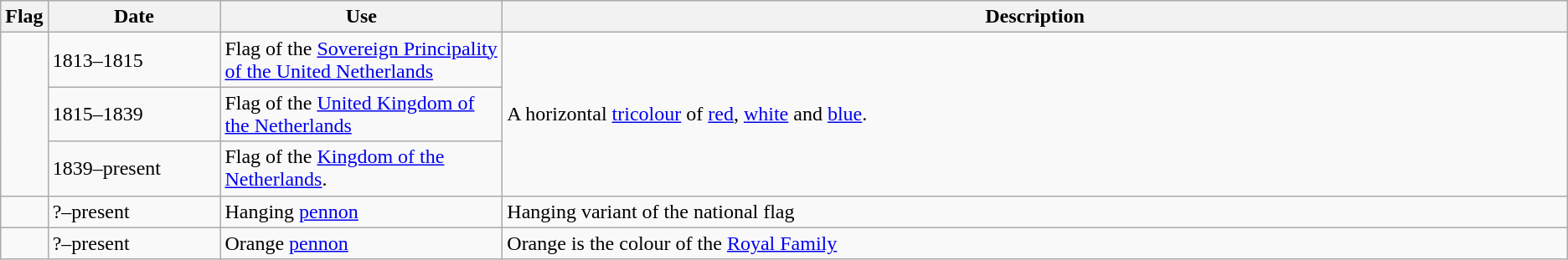<table class="wikitable">
<tr style="background:#efefef;">
<th>Flag</th>
<th style="width:150px;">Date</th>
<th style="width:250px;">Use</th>
<th style="width:1024px;">Description</th>
</tr>
<tr>
<td rowspan="3"></td>
<td>1813–1815</td>
<td>Flag of the <a href='#'>Sovereign Principality of the United Netherlands</a></td>
<td rowspan="3">A horizontal <a href='#'>tricolour</a> of <a href='#'>red</a>, <a href='#'>white</a> and <a href='#'>blue</a>.</td>
</tr>
<tr>
<td>1815–1839</td>
<td>Flag of the <a href='#'>United Kingdom of the Netherlands</a></td>
</tr>
<tr>
<td>1839–present</td>
<td>Flag of the <a href='#'>Kingdom of the Netherlands</a>.</td>
</tr>
<tr>
<td></td>
<td>?–present</td>
<td>Hanging <a href='#'>pennon</a></td>
<td>Hanging variant of the national flag</td>
</tr>
<tr>
<td></td>
<td>?–present</td>
<td>Orange <a href='#'>pennon</a></td>
<td>Orange is the colour of the <a href='#'>Royal Family</a></td>
</tr>
</table>
